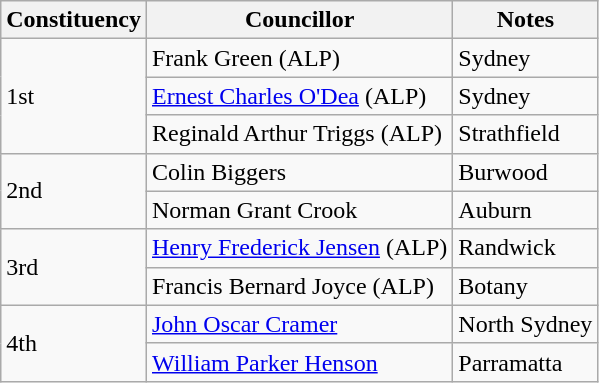<table class="wikitable">
<tr>
<th>Constituency</th>
<th>Councillor</th>
<th>Notes</th>
</tr>
<tr>
<td rowspan="3">1st</td>
<td>Frank Green (ALP)</td>
<td>Sydney</td>
</tr>
<tr>
<td><a href='#'>Ernest Charles O'Dea</a> (ALP)</td>
<td>Sydney</td>
</tr>
<tr>
<td>Reginald Arthur Triggs (ALP)</td>
<td>Strathfield</td>
</tr>
<tr>
<td rowspan="2">2nd</td>
<td>Colin Biggers</td>
<td>Burwood</td>
</tr>
<tr>
<td>Norman Grant Crook</td>
<td>Auburn</td>
</tr>
<tr>
<td rowspan="2">3rd</td>
<td><a href='#'>Henry Frederick Jensen</a> (ALP)</td>
<td>Randwick</td>
</tr>
<tr>
<td>Francis Bernard Joyce (ALP)</td>
<td>Botany</td>
</tr>
<tr>
<td rowspan="2">4th</td>
<td><a href='#'>John Oscar Cramer</a></td>
<td>North Sydney</td>
</tr>
<tr>
<td><a href='#'>William Parker Henson</a></td>
<td>Parramatta</td>
</tr>
</table>
